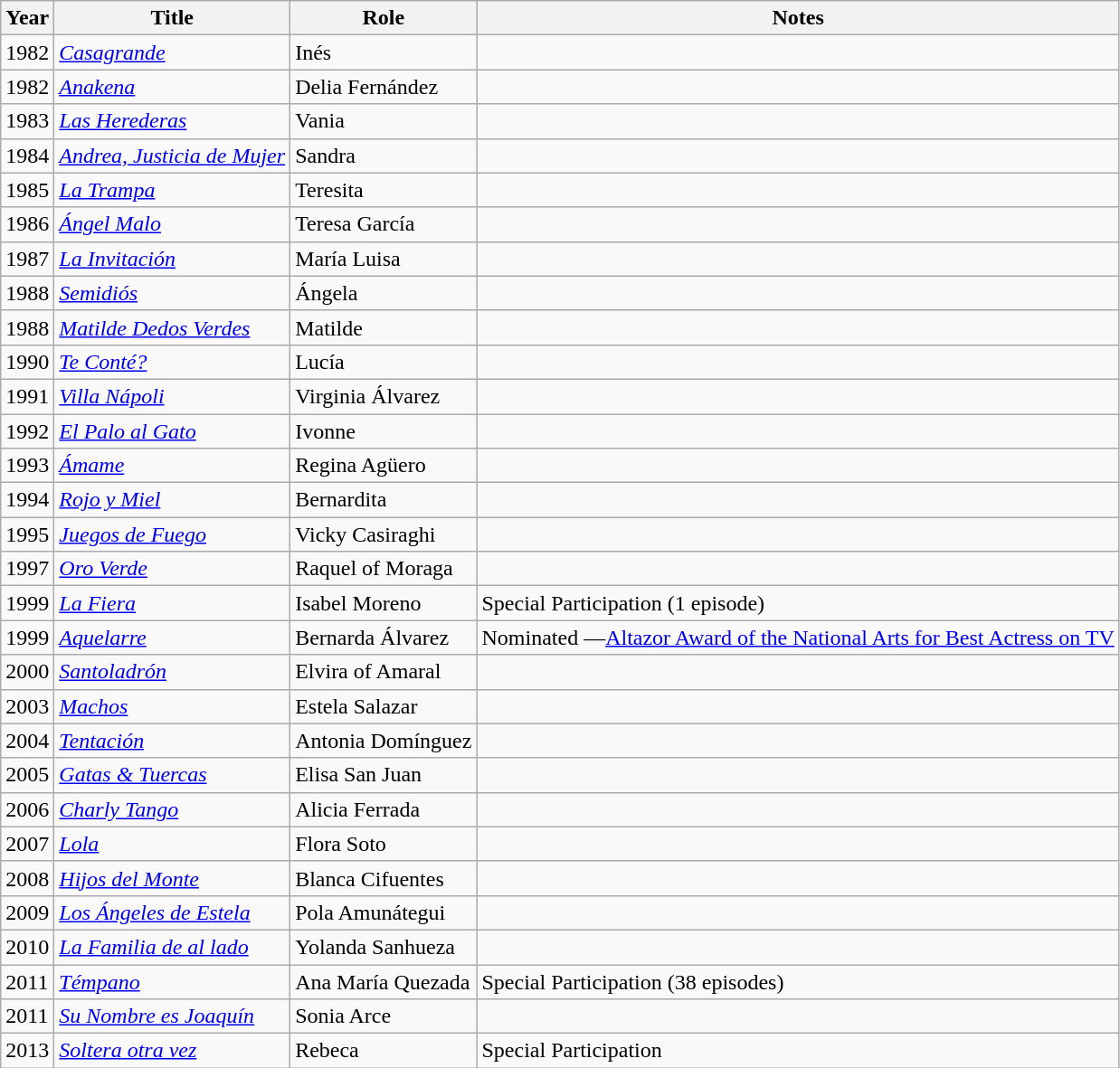<table class="wikitable sortable">
<tr>
<th>Year</th>
<th>Title</th>
<th>Role</th>
<th class="unsortable">Notes</th>
</tr>
<tr>
<td>1982</td>
<td><em><a href='#'>Casagrande</a></em></td>
<td>Inés</td>
<td></td>
</tr>
<tr>
<td>1982</td>
<td><em><a href='#'>Anakena</a></em></td>
<td>Delia Fernández</td>
<td></td>
</tr>
<tr>
<td>1983</td>
<td><em><a href='#'>Las Herederas</a></em></td>
<td>Vania</td>
<td></td>
</tr>
<tr>
<td>1984</td>
<td><em><a href='#'>Andrea, Justicia de Mujer</a></em></td>
<td>Sandra</td>
<td></td>
</tr>
<tr>
<td>1985</td>
<td><em><a href='#'>La Trampa</a></em></td>
<td>Teresita</td>
<td></td>
</tr>
<tr>
<td>1986</td>
<td><em><a href='#'>Ángel Malo</a></em></td>
<td>Teresa García</td>
<td></td>
</tr>
<tr>
<td>1987</td>
<td><em><a href='#'>La Invitación</a></em></td>
<td>María Luisa</td>
<td></td>
</tr>
<tr>
<td>1988</td>
<td><em><a href='#'>Semidiós</a></em></td>
<td>Ángela</td>
<td></td>
</tr>
<tr>
<td>1988</td>
<td><em><a href='#'>Matilde Dedos Verdes</a></em></td>
<td>Matilde</td>
<td></td>
</tr>
<tr>
<td>1990</td>
<td><em><a href='#'>Te Conté?</a></em></td>
<td>Lucía</td>
<td></td>
</tr>
<tr>
<td>1991</td>
<td><em><a href='#'>Villa Nápoli</a></em></td>
<td>Virginia Álvarez</td>
<td></td>
</tr>
<tr>
<td>1992</td>
<td><em><a href='#'>El Palo al Gato</a></em></td>
<td>Ivonne</td>
<td></td>
</tr>
<tr>
<td>1993</td>
<td><em><a href='#'>Ámame</a></em></td>
<td>Regina Agüero</td>
<td></td>
</tr>
<tr>
<td>1994</td>
<td><em><a href='#'>Rojo y Miel</a></em></td>
<td>Bernardita</td>
<td></td>
</tr>
<tr>
<td>1995</td>
<td><em><a href='#'>Juegos de Fuego</a></em></td>
<td>Vicky Casiraghi</td>
<td></td>
</tr>
<tr>
<td>1997</td>
<td><em><a href='#'>Oro Verde</a></em></td>
<td>Raquel of Moraga</td>
<td></td>
</tr>
<tr>
<td>1999</td>
<td><em><a href='#'>La Fiera</a></em></td>
<td>Isabel Moreno</td>
<td>Special Participation (1 episode)</td>
</tr>
<tr>
<td>1999</td>
<td><em><a href='#'>Aquelarre</a></em></td>
<td>Bernarda Álvarez</td>
<td>Nominated —<a href='#'>Altazor Award of the National Arts for Best Actress on TV</a></td>
</tr>
<tr>
<td>2000</td>
<td><em><a href='#'>Santoladrón</a></em></td>
<td>Elvira of Amaral</td>
<td></td>
</tr>
<tr>
<td>2003</td>
<td><em><a href='#'>Machos</a></em></td>
<td>Estela Salazar</td>
<td></td>
</tr>
<tr>
<td>2004</td>
<td><em><a href='#'>Tentación</a></em></td>
<td>Antonia Domínguez</td>
<td></td>
</tr>
<tr>
<td>2005</td>
<td><em><a href='#'>Gatas & Tuercas</a></em></td>
<td>Elisa San Juan</td>
<td></td>
</tr>
<tr>
<td>2006</td>
<td><em><a href='#'>Charly Tango</a></em></td>
<td>Alicia Ferrada</td>
<td></td>
</tr>
<tr>
<td>2007</td>
<td><em><a href='#'>Lola</a></em></td>
<td>Flora Soto</td>
<td></td>
</tr>
<tr>
<td>2008</td>
<td><em><a href='#'>Hijos del Monte</a></em></td>
<td>Blanca Cifuentes</td>
<td></td>
</tr>
<tr>
<td>2009</td>
<td><em><a href='#'>Los Ángeles de Estela</a></em></td>
<td>Pola Amunátegui</td>
<td></td>
</tr>
<tr>
<td>2010</td>
<td><em><a href='#'>La Familia de al lado</a></em></td>
<td>Yolanda Sanhueza</td>
<td></td>
</tr>
<tr>
<td>2011</td>
<td><em><a href='#'>Témpano</a></em></td>
<td>Ana María Quezada</td>
<td>Special Participation (38 episodes)</td>
</tr>
<tr>
<td>2011</td>
<td><em><a href='#'>Su Nombre es Joaquín</a></em></td>
<td>Sonia Arce</td>
<td></td>
</tr>
<tr>
<td>2013</td>
<td><em><a href='#'>Soltera otra vez</a></em></td>
<td>Rebeca</td>
<td>Special Participation</td>
</tr>
</table>
